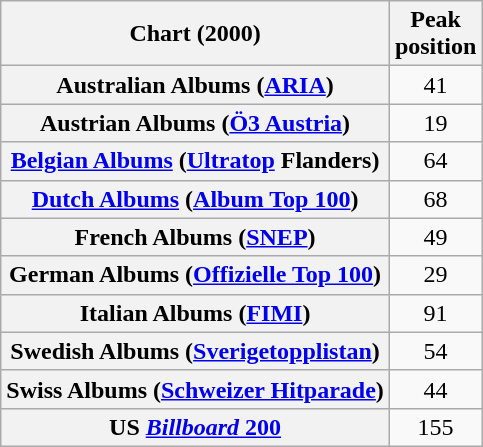<table class="wikitable sortable plainrowheaders">
<tr>
<th scope="col">Chart (2000)</th>
<th scope="col">Peak<br>position</th>
</tr>
<tr>
<th scope="row">Australian Albums (<a href='#'>ARIA</a>)</th>
<td align="center">41</td>
</tr>
<tr>
<th scope="row">Austrian Albums (<a href='#'>Ö3 Austria</a>)</th>
<td align="center">19</td>
</tr>
<tr>
<th scope="row"><a href='#'>Belgian Albums</a> (<a href='#'>Ultratop</a> Flanders)</th>
<td align="center">64</td>
</tr>
<tr>
<th scope="row"><a href='#'>Dutch Albums</a> (<a href='#'>Album Top 100</a>)</th>
<td align="center">68</td>
</tr>
<tr>
<th scope="row">French Albums (<a href='#'>SNEP</a>)</th>
<td align="center">49</td>
</tr>
<tr>
<th scope="row">German Albums (<a href='#'>Offizielle Top 100</a>)</th>
<td align="center">29</td>
</tr>
<tr>
<th scope="row">Italian Albums (<a href='#'>FIMI</a>)</th>
<td align="center">91</td>
</tr>
<tr>
<th scope="row">Swedish Albums (<a href='#'>Sverigetopplistan</a>)</th>
<td align="center">54</td>
</tr>
<tr>
<th scope="row">Swiss Albums (<a href='#'>Schweizer Hitparade</a>)</th>
<td align="center">44</td>
</tr>
<tr>
<th scope="row">US <a href='#'><em>Billboard</em> 200</a></th>
<td align="center">155</td>
</tr>
</table>
